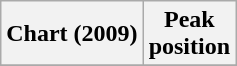<table class="wikitable plainrowheaders" style="text-align:center">
<tr>
<th scope="col">Chart (2009)</th>
<th scope="col">Peak<br>position</th>
</tr>
<tr>
</tr>
</table>
